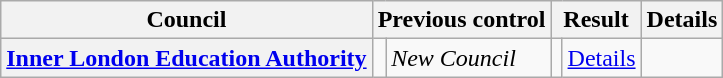<table class="wikitable sortable" border="1">
<tr>
<th scope="col">Council</th>
<th colspan=2>Previous control</th>
<th colspan=2>Result</th>
<th class="unsortable" scope="col">Details</th>
</tr>
<tr>
<th scope="row" style="text-align: left;"><a href='#'>Inner London Education Authority</a></th>
<td></td>
<td><em>New Council</em></td>
<td></td>
<td><a href='#'>Details</a></td>
</tr>
</table>
